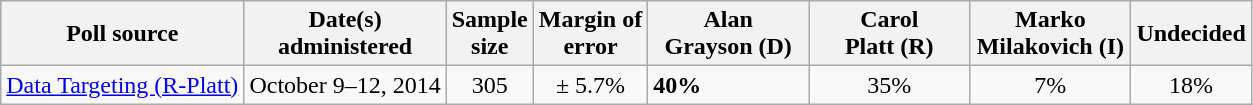<table class="wikitable">
<tr>
<th>Poll source</th>
<th>Date(s)<br>administered</th>
<th>Sample<br>size</th>
<th>Margin of<br>error</th>
<th style="width:100px;">Alan<br>Grayson (D)</th>
<th style="width:100px;">Carol<br>Platt (R)</th>
<th style="width:100px;">Marko<br>Milakovich (I)</th>
<th>Undecided</th>
</tr>
<tr>
<td><a href='#'>Data Targeting (R-Platt)</a></td>
<td align=center>October 9–12, 2014</td>
<td align=center>305</td>
<td align=center>± 5.7%</td>
<td><strong>40%</strong></td>
<td align=center>35%</td>
<td align=center>7%</td>
<td align=center>18%</td>
</tr>
</table>
